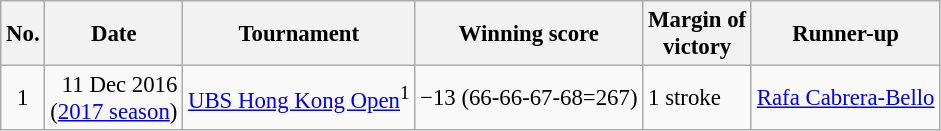<table class="wikitable" style="font-size:95%;">
<tr>
<th>No.</th>
<th>Date</th>
<th>Tournament</th>
<th>Winning score</th>
<th>Margin of<br>victory</th>
<th>Runner-up</th>
</tr>
<tr>
<td align=center>1</td>
<td align=right>11 Dec 2016<br>(<a href='#'>2017 season</a>)</td>
<td><a href='#'>UBS Hong Kong Open</a><sup>1</sup></td>
<td>−13 (66-66-67-68=267)</td>
<td>1 stroke</td>
<td> <a href='#'>Rafa Cabrera-Bello</a></td>
</tr>
</table>
